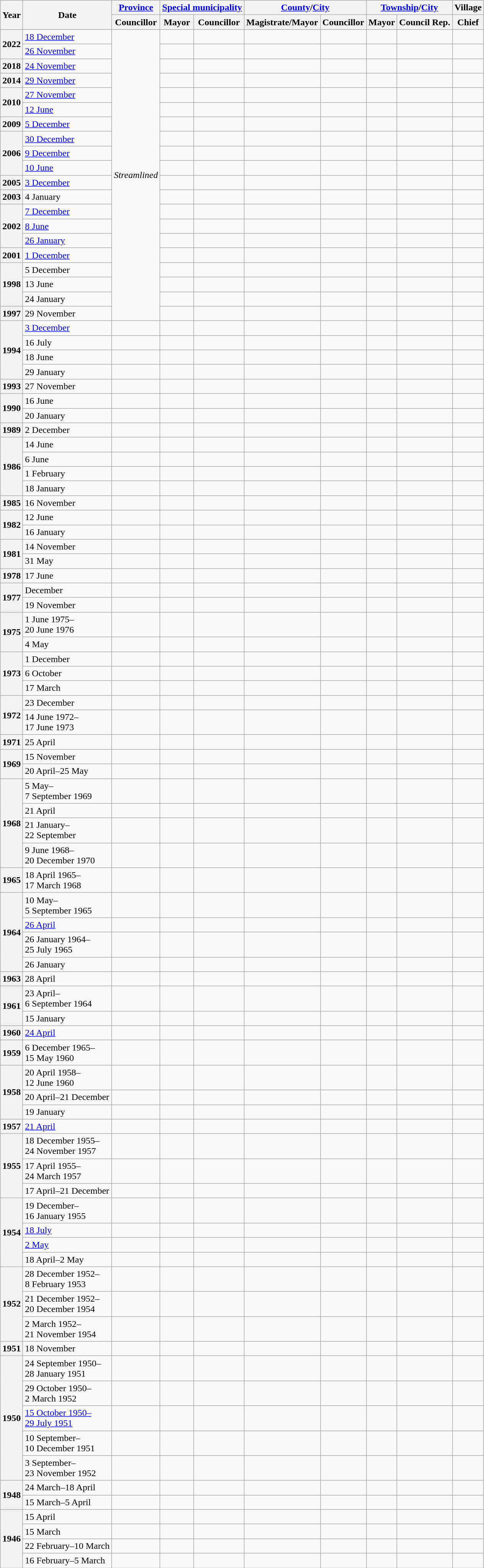<table class="wikitable sortable sticky-header-multi sort-under">
<tr>
<th rowspan="2">Year</th>
<th rowspan="2">Date</th>
<th><a href='#'>Province</a></th>
<th colspan="2"><a href='#'>Special municipality</a></th>
<th colspan="2"><a href='#'>County</a>/<a href='#'>City</a></th>
<th colspan="2"><a href='#'>Township</a>/<a href='#'>City</a></th>
<th>Village</th>
</tr>
<tr>
<th>Councillor</th>
<th>Mayor</th>
<th>Councillor</th>
<th>Magistrate/Mayor</th>
<th>Councillor</th>
<th>Mayor</th>
<th>Council Rep.</th>
<th>Chief</th>
</tr>
<tr>
<th rowspan="2">2022</th>
<td><a href='#'>18 December</a></td>
<td rowspan="20" align=center><em>Streamlined</em></td>
<td></td>
<td></td>
<td></td>
<td></td>
<td></td>
<td></td>
<td></td>
</tr>
<tr>
<td><a href='#'>26 November</a></td>
<td></td>
<td></td>
<td></td>
<td></td>
<td></td>
<td></td>
<td></td>
</tr>
<tr>
<th>2018</th>
<td><a href='#'>24 November</a></td>
<td></td>
<td></td>
<td></td>
<td></td>
<td></td>
<td></td>
<td></td>
</tr>
<tr>
<th>2014</th>
<td><a href='#'>29 November</a></td>
<td></td>
<td></td>
<td></td>
<td></td>
<td></td>
<td></td>
<td></td>
</tr>
<tr>
<th rowspan="2">2010</th>
<td><a href='#'>27 November</a></td>
<td></td>
<td></td>
<td></td>
<td></td>
<td></td>
<td></td>
<td></td>
</tr>
<tr>
<td><a href='#'>12 June</a></td>
<td></td>
<td></td>
<td></td>
<td></td>
<td></td>
<td></td>
<td></td>
</tr>
<tr>
<th>2009</th>
<td><a href='#'>5 December</a></td>
<td></td>
<td></td>
<td></td>
<td></td>
<td></td>
<td></td>
<td></td>
</tr>
<tr>
<th rowspan="3">2006</th>
<td><a href='#'>30 December</a></td>
<td></td>
<td></td>
<td></td>
<td></td>
<td></td>
<td></td>
<td></td>
</tr>
<tr>
<td><a href='#'>9 December</a></td>
<td></td>
<td></td>
<td></td>
<td></td>
<td></td>
<td></td>
<td></td>
</tr>
<tr>
<td><a href='#'>10 June</a></td>
<td></td>
<td></td>
<td></td>
<td></td>
<td></td>
<td></td>
<td></td>
</tr>
<tr>
<th>2005</th>
<td><a href='#'>3 December</a></td>
<td></td>
<td></td>
<td></td>
<td></td>
<td></td>
<td></td>
<td></td>
</tr>
<tr>
<th>2003</th>
<td>4 January</td>
<td></td>
<td></td>
<td></td>
<td></td>
<td></td>
<td></td>
<td></td>
</tr>
<tr>
<th rowspan="3">2002</th>
<td><a href='#'>7 December</a></td>
<td></td>
<td></td>
<td></td>
<td></td>
<td></td>
<td></td>
<td></td>
</tr>
<tr>
<td><a href='#'>8 June</a></td>
<td></td>
<td></td>
<td></td>
<td></td>
<td></td>
<td></td>
<td></td>
</tr>
<tr>
<td><a href='#'>26 January</a></td>
<td></td>
<td></td>
<td></td>
<td></td>
<td></td>
<td></td>
<td></td>
</tr>
<tr>
<th>2001</th>
<td><a href='#'>1 December</a></td>
<td></td>
<td></td>
<td></td>
<td></td>
<td></td>
<td></td>
<td></td>
</tr>
<tr>
<th rowspan="3">1998</th>
<td>5 December</td>
<td></td>
<td></td>
<td></td>
<td></td>
<td></td>
<td></td>
<td></td>
</tr>
<tr>
<td>13 June</td>
<td></td>
<td></td>
<td></td>
<td></td>
<td></td>
<td></td>
<td></td>
</tr>
<tr>
<td>24 January</td>
<td></td>
<td></td>
<td></td>
<td></td>
<td></td>
<td></td>
<td></td>
</tr>
<tr>
<th>1997</th>
<td>29 November</td>
<td></td>
<td></td>
<td></td>
<td></td>
<td></td>
<td></td>
<td></td>
</tr>
<tr>
<th rowspan="4">1994</th>
<td><a href='#'>3 December</a></td>
<td></td>
<td></td>
<td></td>
<td></td>
<td></td>
<td></td>
<td></td>
<td></td>
</tr>
<tr>
<td>16 July</td>
<td></td>
<td></td>
<td></td>
<td></td>
<td></td>
<td></td>
<td></td>
<td></td>
</tr>
<tr>
<td>18 June</td>
<td></td>
<td></td>
<td></td>
<td></td>
<td></td>
<td></td>
<td></td>
<td></td>
</tr>
<tr>
<td>29 January</td>
<td></td>
<td></td>
<td></td>
<td></td>
<td></td>
<td></td>
<td></td>
<td></td>
</tr>
<tr>
<th>1993</th>
<td>27 November</td>
<td></td>
<td></td>
<td></td>
<td></td>
<td></td>
<td></td>
<td></td>
<td></td>
</tr>
<tr>
<th rowspan="2">1990</th>
<td>16 June</td>
<td></td>
<td></td>
<td></td>
<td></td>
<td></td>
<td></td>
<td></td>
<td></td>
</tr>
<tr>
<td>20 January</td>
<td></td>
<td></td>
<td></td>
<td></td>
<td></td>
<td></td>
<td></td>
<td></td>
</tr>
<tr>
<th>1989</th>
<td>2 December</td>
<td></td>
<td></td>
<td></td>
<td></td>
<td></td>
<td></td>
<td></td>
<td></td>
</tr>
<tr>
<th rowspan="4">1986</th>
<td>14 June</td>
<td></td>
<td></td>
<td></td>
<td></td>
<td></td>
<td></td>
<td></td>
<td></td>
</tr>
<tr>
<td>6 June</td>
<td></td>
<td></td>
<td></td>
<td></td>
<td></td>
<td></td>
<td></td>
<td></td>
</tr>
<tr>
<td>1 February</td>
<td></td>
<td></td>
<td></td>
<td></td>
<td></td>
<td></td>
<td></td>
<td></td>
</tr>
<tr>
<td>18 January</td>
<td></td>
<td></td>
<td></td>
<td></td>
<td></td>
<td></td>
<td></td>
<td></td>
</tr>
<tr>
<th>1985</th>
<td>16 November</td>
<td></td>
<td></td>
<td></td>
<td></td>
<td></td>
<td></td>
<td></td>
<td></td>
</tr>
<tr>
<th rowspan="2">1982</th>
<td>12 June</td>
<td></td>
<td></td>
<td></td>
<td></td>
<td></td>
<td></td>
<td></td>
<td></td>
</tr>
<tr>
<td>16 January</td>
<td></td>
<td></td>
<td></td>
<td></td>
<td></td>
<td></td>
<td></td>
<td></td>
</tr>
<tr>
<th rowspan="2">1981</th>
<td>14 November</td>
<td></td>
<td></td>
<td></td>
<td></td>
<td></td>
<td></td>
<td></td>
<td></td>
</tr>
<tr>
<td>31 May</td>
<td></td>
<td></td>
<td></td>
<td></td>
<td></td>
<td></td>
<td></td>
<td></td>
</tr>
<tr>
<th>1978</th>
<td>17 June</td>
<td></td>
<td></td>
<td></td>
<td></td>
<td></td>
<td></td>
<td></td>
<td></td>
</tr>
<tr>
<th rowspan="2">1977</th>
<td>December</td>
<td></td>
<td></td>
<td></td>
<td></td>
<td></td>
<td></td>
<td></td>
<td></td>
</tr>
<tr>
<td>19 November</td>
<td></td>
<td></td>
<td></td>
<td></td>
<td></td>
<td></td>
<td></td>
<td></td>
</tr>
<tr>
<th rowspan="2">1975</th>
<td>1 June 1975–<br>20 June 1976</td>
<td></td>
<td></td>
<td></td>
<td></td>
<td></td>
<td></td>
<td></td>
<td></td>
</tr>
<tr>
<td>4 May</td>
<td></td>
<td></td>
<td></td>
<td></td>
<td></td>
<td></td>
<td></td>
<td></td>
</tr>
<tr>
<th rowspan="3">1973</th>
<td>1 December</td>
<td></td>
<td></td>
<td></td>
<td></td>
<td></td>
<td></td>
<td></td>
<td></td>
</tr>
<tr>
<td>6 October</td>
<td></td>
<td></td>
<td></td>
<td></td>
<td></td>
<td></td>
<td></td>
<td></td>
</tr>
<tr>
<td>17 March</td>
<td></td>
<td></td>
<td></td>
<td></td>
<td></td>
<td></td>
<td></td>
<td></td>
</tr>
<tr>
<th rowspan="2">1972</th>
<td>23 December</td>
<td></td>
<td></td>
<td></td>
<td></td>
<td></td>
<td></td>
<td></td>
<td></td>
</tr>
<tr>
<td>14 June 1972–<br>17 June 1973</td>
<td></td>
<td></td>
<td></td>
<td></td>
<td></td>
<td></td>
<td></td>
<td></td>
</tr>
<tr>
<th>1971</th>
<td>25 April</td>
<td></td>
<td></td>
<td></td>
<td></td>
<td></td>
<td></td>
<td></td>
<td></td>
</tr>
<tr>
<th rowspan="2">1969</th>
<td>15 November</td>
<td></td>
<td></td>
<td></td>
<td></td>
<td></td>
<td></td>
<td></td>
<td></td>
</tr>
<tr>
<td>20 April–25 May</td>
<td></td>
<td></td>
<td></td>
<td></td>
<td></td>
<td></td>
<td></td>
<td></td>
</tr>
<tr>
<th rowspan="4">1968</th>
<td>5 May–<br>7 September 1969</td>
<td></td>
<td></td>
<td></td>
<td></td>
<td></td>
<td></td>
<td></td>
<td></td>
</tr>
<tr>
<td>21 April</td>
<td></td>
<td></td>
<td></td>
<td></td>
<td></td>
<td></td>
<td></td>
<td></td>
</tr>
<tr>
<td>21 January–<br>22 September</td>
<td></td>
<td></td>
<td></td>
<td></td>
<td></td>
<td></td>
<td></td>
<td></td>
</tr>
<tr>
<td>9 June 1968–<br>20 December 1970</td>
<td></td>
<td></td>
<td></td>
<td></td>
<td></td>
<td></td>
<td></td>
<td></td>
</tr>
<tr>
<th>1965</th>
<td>18 April 1965–<br>17 March 1968</td>
<td></td>
<td></td>
<td></td>
<td></td>
<td></td>
<td></td>
<td></td>
<td></td>
</tr>
<tr>
<th rowspan="4">1964</th>
<td>10 May–<br>5 September 1965</td>
<td></td>
<td></td>
<td></td>
<td></td>
<td></td>
<td></td>
<td></td>
<td></td>
</tr>
<tr>
<td><a href='#'>26 April</a></td>
<td></td>
<td></td>
<td></td>
<td></td>
<td></td>
<td></td>
<td></td>
<td></td>
</tr>
<tr>
<td>26 January 1964–<br>25 July 1965</td>
<td></td>
<td></td>
<td></td>
<td></td>
<td></td>
<td></td>
<td></td>
<td></td>
</tr>
<tr>
<td>26 January</td>
<td></td>
<td></td>
<td></td>
<td></td>
<td></td>
<td></td>
<td></td>
<td></td>
</tr>
<tr>
<th>1963</th>
<td>28 April</td>
<td></td>
<td></td>
<td></td>
<td></td>
<td></td>
<td></td>
<td></td>
<td></td>
</tr>
<tr>
<th rowspan="2">1961</th>
<td>23 April–<br>6 September 1964</td>
<td></td>
<td></td>
<td></td>
<td></td>
<td></td>
<td></td>
<td></td>
<td></td>
</tr>
<tr>
<td>15 January</td>
<td></td>
<td></td>
<td></td>
<td></td>
<td></td>
<td></td>
<td></td>
<td></td>
</tr>
<tr>
<th>1960</th>
<td><a href='#'>24 April</a></td>
<td></td>
<td></td>
<td></td>
<td></td>
<td></td>
<td></td>
<td></td>
<td></td>
</tr>
<tr>
<th>1959</th>
<td>6 December 1965–<br>15 May 1960</td>
<td></td>
<td></td>
<td></td>
<td></td>
<td></td>
<td></td>
<td></td>
<td></td>
</tr>
<tr>
<th rowspan="3">1958</th>
<td>20 April 1958–<br>12 June 1960</td>
<td></td>
<td></td>
<td></td>
<td></td>
<td></td>
<td></td>
<td></td>
<td></td>
</tr>
<tr>
<td>20 April–21 December</td>
<td></td>
<td></td>
<td></td>
<td></td>
<td></td>
<td></td>
<td></td>
<td></td>
</tr>
<tr>
<td>19 January</td>
<td></td>
<td></td>
<td></td>
<td></td>
<td></td>
<td></td>
<td></td>
<td></td>
</tr>
<tr>
<th>1957</th>
<td><a href='#'>21 April</a></td>
<td></td>
<td></td>
<td></td>
<td></td>
<td></td>
<td></td>
<td></td>
<td></td>
</tr>
<tr>
<th rowspan="3">1955</th>
<td>18 December 1955–<br>24 November 1957</td>
<td></td>
<td></td>
<td></td>
<td></td>
<td></td>
<td></td>
<td></td>
<td></td>
</tr>
<tr>
<td>17 April 1955–<br>24 March 1957</td>
<td></td>
<td></td>
<td></td>
<td></td>
<td></td>
<td></td>
<td></td>
<td></td>
</tr>
<tr>
<td>17 April–21 December</td>
<td></td>
<td></td>
<td></td>
<td></td>
<td></td>
<td></td>
<td></td>
<td></td>
</tr>
<tr>
<th rowspan="4">1954</th>
<td>19 December–<br>16 January 1955</td>
<td></td>
<td></td>
<td></td>
<td></td>
<td></td>
<td></td>
<td></td>
<td></td>
</tr>
<tr>
<td><a href='#'>18 July</a></td>
<td></td>
<td></td>
<td></td>
<td></td>
<td></td>
<td></td>
<td></td>
<td></td>
</tr>
<tr>
<td><a href='#'>2 May</a></td>
<td></td>
<td></td>
<td></td>
<td></td>
<td></td>
<td></td>
<td></td>
<td></td>
</tr>
<tr>
<td>18 April–2 May</td>
<td></td>
<td></td>
<td></td>
<td></td>
<td></td>
<td></td>
<td></td>
<td></td>
</tr>
<tr>
<th rowspan="3">1952</th>
<td>28 December 1952–<br>8 February 1953</td>
<td></td>
<td></td>
<td></td>
<td></td>
<td></td>
<td></td>
<td></td>
<td></td>
</tr>
<tr>
<td>21 December 1952–<br>20 December 1954</td>
<td></td>
<td></td>
<td></td>
<td></td>
<td></td>
<td></td>
<td></td>
<td></td>
</tr>
<tr>
<td>2 March 1952–<br>21 November 1954</td>
<td></td>
<td></td>
<td></td>
<td></td>
<td></td>
<td></td>
<td></td>
<td></td>
</tr>
<tr>
<th>1951</th>
<td>18 November</td>
<td></td>
<td></td>
<td></td>
<td></td>
<td></td>
<td></td>
<td></td>
<td></td>
</tr>
<tr>
<th rowspan="5">1950</th>
<td>24 September 1950–<br>28 January 1951</td>
<td></td>
<td></td>
<td></td>
<td></td>
<td></td>
<td></td>
<td></td>
<td></td>
</tr>
<tr>
<td>29 October 1950–<br>2 March 1952</td>
<td></td>
<td></td>
<td></td>
<td></td>
<td></td>
<td></td>
<td></td>
<td></td>
</tr>
<tr>
<td><a href='#'>15 October 1950–<br>29 July 1951</a></td>
<td></td>
<td></td>
<td></td>
<td></td>
<td></td>
<td></td>
<td></td>
<td></td>
</tr>
<tr>
<td>10 September–<br>10 December 1951</td>
<td></td>
<td></td>
<td></td>
<td></td>
<td></td>
<td></td>
<td></td>
<td></td>
</tr>
<tr>
<td>3 September–<br>23 November 1952</td>
<td></td>
<td></td>
<td></td>
<td></td>
<td></td>
<td></td>
<td></td>
<td></td>
</tr>
<tr>
<th rowspan="2">1948</th>
<td>24 March–18 April</td>
<td></td>
<td></td>
<td></td>
<td></td>
<td></td>
<td></td>
<td></td>
<td></td>
</tr>
<tr>
<td>15 March–5 April</td>
<td></td>
<td></td>
<td></td>
<td></td>
<td></td>
<td></td>
<td></td>
<td></td>
</tr>
<tr>
<th rowspan="4">1946</th>
<td>15 April</td>
<td></td>
<td></td>
<td></td>
<td></td>
<td></td>
<td></td>
<td></td>
<td></td>
</tr>
<tr>
<td>15 March</td>
<td></td>
<td></td>
<td></td>
<td></td>
<td></td>
<td></td>
<td></td>
<td></td>
</tr>
<tr>
<td>22 February–10 March</td>
<td></td>
<td></td>
<td></td>
<td></td>
<td></td>
<td></td>
<td></td>
<td></td>
</tr>
<tr>
<td>16 February–5 March</td>
<td></td>
<td></td>
<td></td>
<td></td>
<td></td>
<td></td>
<td></td>
<td></td>
</tr>
</table>
